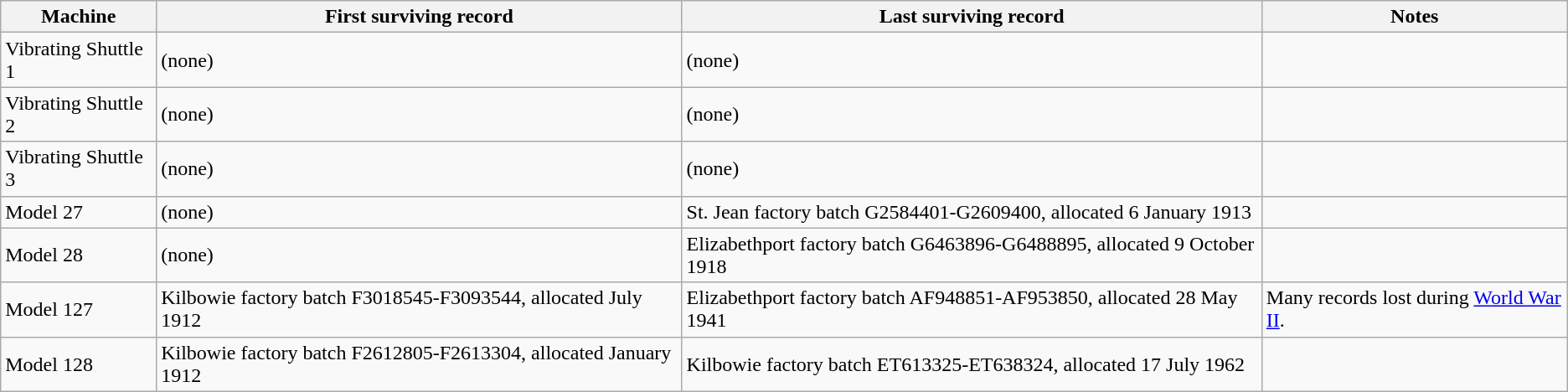<table border="1" class="wikitable" align="center">
<tr>
<th>Machine</th>
<th>First surviving record</th>
<th>Last surviving record</th>
<th>Notes</th>
</tr>
<tr>
<td>Vibrating Shuttle 1</td>
<td>(none)</td>
<td>(none)</td>
<td> </td>
</tr>
<tr>
<td>Vibrating Shuttle 2</td>
<td>(none)</td>
<td>(none)</td>
<td> </td>
</tr>
<tr>
<td>Vibrating Shuttle 3</td>
<td>(none)</td>
<td>(none)</td>
<td> </td>
</tr>
<tr>
<td>Model 27</td>
<td>(none)</td>
<td>St. Jean factory batch G2584401-G2609400, allocated 6 January 1913</td>
<td> </td>
</tr>
<tr>
<td>Model 28</td>
<td>(none)</td>
<td>Elizabethport factory batch G6463896-G6488895, allocated 9 October 1918</td>
<td> </td>
</tr>
<tr>
<td>Model 127</td>
<td>Kilbowie factory batch F3018545-F3093544, allocated July 1912</td>
<td>Elizabethport factory batch AF948851-AF953850, allocated 28 May 1941</td>
<td>Many records lost during <a href='#'>World War II</a>.</td>
</tr>
<tr>
<td>Model 128</td>
<td>Kilbowie factory batch F2612805-F2613304, allocated January 1912</td>
<td>Kilbowie factory batch ET613325-ET638324, allocated 17 July 1962</td>
<td> </td>
</tr>
</table>
